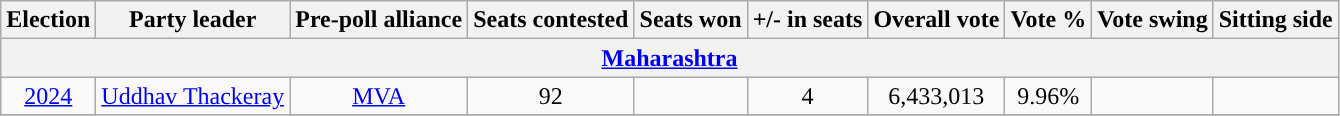<table class="wikitable" style="text-align:center">
<tr>
<th style="background-color:">Election</th>
<th style="background-color:">Party leader</th>
<th style="background-color:">Pre-poll alliance</th>
<th style="background-color:">Seats contested</th>
<th style="background-color:">Seats won</th>
<th style="background-color:">+/- in seats</th>
<th style="background-color:">Overall vote</th>
<th style="background-color:">Vote %</th>
<th style="background-color:">Vote swing</th>
<th style="background-color:">Sitting side</th>
</tr>
<tr>
<th Colspan=20><a href='#'>Maharashtra</a></th>
</tr>
<tr>
<td><a href='#'>2024</a></td>
<td rowspan=3><a href='#'>Uddhav Thackeray</a></td>
<td><a href='#'>MVA</a></td>
<td>92</td>
<td></td>
<td>4</td>
<td>6,433,013</td>
<td>9.96%</td>
<td></td>
<td></td>
</tr>
<tr>
</tr>
</table>
